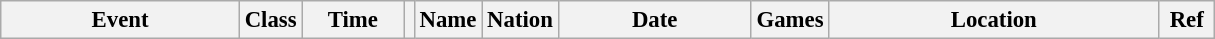<table class="wikitable" style="font-size: 95%;">
<tr>
<th style="width:10em">Event</th>
<th>Class</th>
<th style="width:4em">Time</th>
<th class="unsortable"></th>
<th>Name</th>
<th>Nation</th>
<th style="width:8em">Date</th>
<th>Games</th>
<th style="width:14em">Location</th>
<th style="width:2em">Ref<br>











</th>
</tr>
</table>
